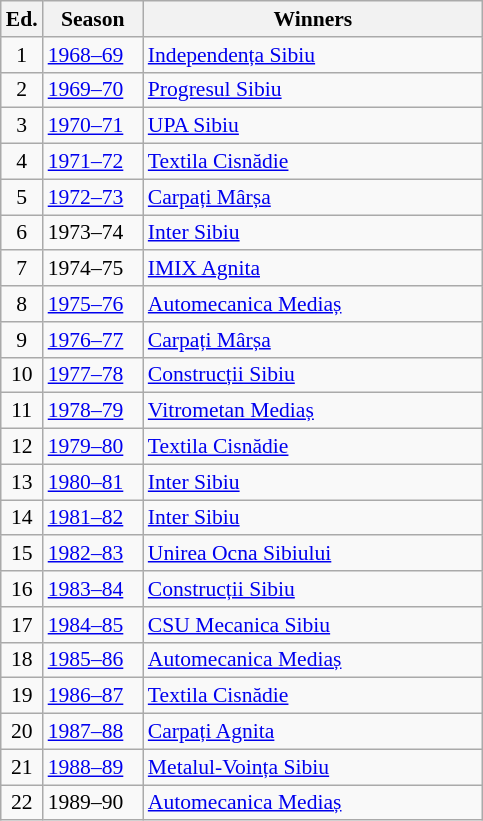<table class="wikitable" style="font-size:90%">
<tr>
<th><abbr>Ed.</abbr></th>
<th width="60">Season</th>
<th width="220">Winners</th>
</tr>
<tr>
<td align=center>1</td>
<td><a href='#'>1968–69</a></td>
<td><a href='#'>Independența Sibiu</a></td>
</tr>
<tr>
<td align=center>2</td>
<td><a href='#'>1969–70</a></td>
<td><a href='#'>Progresul Sibiu</a></td>
</tr>
<tr>
<td align=center>3</td>
<td><a href='#'>1970–71</a></td>
<td><a href='#'>UPA Sibiu</a></td>
</tr>
<tr>
<td align=center>4</td>
<td><a href='#'>1971–72</a></td>
<td><a href='#'>Textila Cisnădie</a></td>
</tr>
<tr>
<td align=center>5</td>
<td><a href='#'>1972–73</a></td>
<td><a href='#'>Carpați Mârșa</a></td>
</tr>
<tr>
<td align=center>6</td>
<td>1973–74</td>
<td><a href='#'>Inter Sibiu</a></td>
</tr>
<tr>
<td align=center>7</td>
<td>1974–75</td>
<td><a href='#'>IMIX Agnita</a></td>
</tr>
<tr>
<td align=center>8</td>
<td><a href='#'>1975–76</a></td>
<td><a href='#'>Automecanica Mediaș</a></td>
</tr>
<tr>
<td align=center>9</td>
<td><a href='#'>1976–77</a></td>
<td><a href='#'>Carpați Mârșa</a></td>
</tr>
<tr>
<td align=center>10</td>
<td><a href='#'>1977–78</a></td>
<td><a href='#'>Construcții Sibiu</a></td>
</tr>
<tr>
<td align=center>11</td>
<td><a href='#'>1978–79</a></td>
<td><a href='#'>Vitrometan Mediaș</a></td>
</tr>
<tr>
<td align=center>12</td>
<td><a href='#'>1979–80</a></td>
<td><a href='#'>Textila Cisnădie</a></td>
</tr>
<tr>
<td align=center>13</td>
<td><a href='#'>1980–81</a></td>
<td><a href='#'>Inter Sibiu</a></td>
</tr>
<tr>
<td align=center>14</td>
<td><a href='#'>1981–82</a></td>
<td><a href='#'>Inter Sibiu</a></td>
</tr>
<tr>
<td align=center>15</td>
<td><a href='#'>1982–83</a></td>
<td><a href='#'>Unirea Ocna Sibiului</a></td>
</tr>
<tr>
<td align=center>16</td>
<td><a href='#'>1983–84</a></td>
<td><a href='#'>Construcții Sibiu</a></td>
</tr>
<tr>
<td align=center>17</td>
<td><a href='#'>1984–85</a></td>
<td><a href='#'>CSU Mecanica Sibiu</a></td>
</tr>
<tr>
<td align=center>18</td>
<td><a href='#'>1985–86</a></td>
<td><a href='#'>Automecanica Mediaș</a></td>
</tr>
<tr>
<td align=center>19</td>
<td><a href='#'>1986–87</a></td>
<td><a href='#'>Textila Cisnădie</a></td>
</tr>
<tr>
<td align=center>20</td>
<td><a href='#'>1987–88</a></td>
<td><a href='#'>Carpați Agnita</a></td>
</tr>
<tr>
<td align=center>21</td>
<td><a href='#'>1988–89</a></td>
<td><a href='#'>Metalul-Voința Sibiu</a></td>
</tr>
<tr>
<td align=center>22</td>
<td>1989–90</td>
<td><a href='#'>Automecanica Mediaș</a></td>
</tr>
</table>
